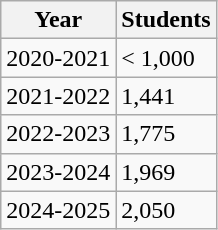<table class="wikitable">
<tr>
<th>Year</th>
<th>Students</th>
</tr>
<tr>
<td>2020-2021</td>
<td>< 1,000</td>
</tr>
<tr>
<td>2021-2022</td>
<td>1,441</td>
</tr>
<tr>
<td>2022-2023</td>
<td>1,775</td>
</tr>
<tr>
<td>2023-2024</td>
<td>1,969</td>
</tr>
<tr>
<td>2024-2025</td>
<td>2,050</td>
</tr>
</table>
